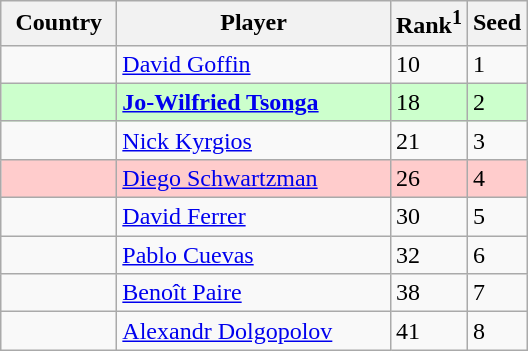<table class="sortable wikitable">
<tr>
<th width=70>Country</th>
<th width=175>Player</th>
<th>Rank<sup>1</sup></th>
<th>Seed</th>
</tr>
<tr>
<td></td>
<td><a href='#'>David Goffin</a></td>
<td>10</td>
<td>1</td>
</tr>
<tr style="background:#cfc;">
<td></td>
<td><strong><a href='#'>Jo-Wilfried Tsonga</a></strong></td>
<td>18</td>
<td>2</td>
</tr>
<tr>
<td></td>
<td><a href='#'>Nick Kyrgios</a></td>
<td>21</td>
<td>3</td>
</tr>
<tr style="background:#fcc;">
<td></td>
<td><a href='#'>Diego Schwartzman</a></td>
<td>26</td>
<td>4</td>
</tr>
<tr>
<td></td>
<td><a href='#'>David Ferrer</a></td>
<td>30</td>
<td>5</td>
</tr>
<tr>
<td></td>
<td><a href='#'>Pablo Cuevas</a></td>
<td>32</td>
<td>6</td>
</tr>
<tr>
<td></td>
<td><a href='#'>Benoît Paire</a></td>
<td>38</td>
<td>7</td>
</tr>
<tr>
<td></td>
<td><a href='#'>Alexandr Dolgopolov</a></td>
<td>41</td>
<td>8</td>
</tr>
</table>
